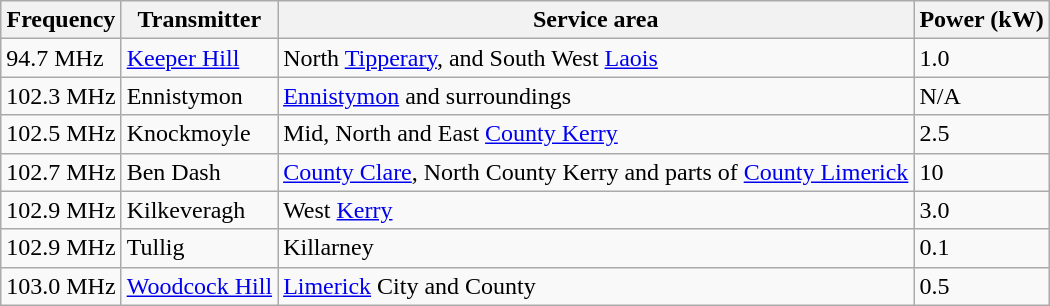<table class="wikitable sortable">
<tr>
<th>Frequency</th>
<th>Transmitter</th>
<th>Service area</th>
<th>Power (kW)</th>
</tr>
<tr>
<td>94.7 MHz</td>
<td><a href='#'>Keeper Hill</a></td>
<td>North <a href='#'>Tipperary</a>, and South West <a href='#'>Laois</a></td>
<td>1.0</td>
</tr>
<tr>
<td>102.3 MHz</td>
<td>Ennistymon</td>
<td><a href='#'>Ennistymon</a> and surroundings</td>
<td>N/A</td>
</tr>
<tr>
<td>102.5 MHz</td>
<td>Knockmoyle</td>
<td>Mid, North and East <a href='#'>County Kerry</a></td>
<td>2.5</td>
</tr>
<tr>
<td>102.7 MHz</td>
<td>Ben Dash</td>
<td><a href='#'>County Clare</a>, North County Kerry and parts of <a href='#'>County Limerick</a></td>
<td>10</td>
</tr>
<tr>
<td>102.9 MHz</td>
<td>Kilkeveragh</td>
<td>West <a href='#'>Kerry</a></td>
<td>3.0</td>
</tr>
<tr>
<td>102.9 MHz</td>
<td>Tullig</td>
<td>Killarney</td>
<td>0.1</td>
</tr>
<tr>
<td>103.0 MHz</td>
<td><a href='#'>Woodcock Hill</a></td>
<td><a href='#'>Limerick</a> City and County</td>
<td>0.5</td>
</tr>
</table>
